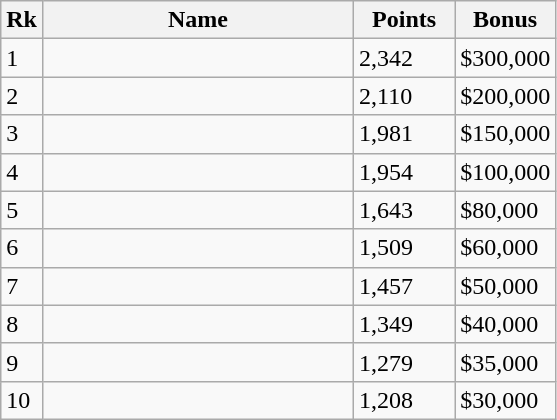<table class="wikitable">
<tr>
<th>Rk</th>
<th style="width:200px;">Name</th>
<th style="width:60px;">Points</th>
<th style="width:60px;">Bonus</th>
</tr>
<tr>
<td>1</td>
<td></td>
<td>2,342</td>
<td>$300,000</td>
</tr>
<tr>
<td>2</td>
<td></td>
<td>2,110</td>
<td>$200,000</td>
</tr>
<tr>
<td>3</td>
<td></td>
<td>1,981</td>
<td>$150,000</td>
</tr>
<tr>
<td>4</td>
<td></td>
<td>1,954</td>
<td>$100,000</td>
</tr>
<tr>
<td>5</td>
<td></td>
<td>1,643</td>
<td>$80,000</td>
</tr>
<tr>
<td>6</td>
<td></td>
<td>1,509</td>
<td>$60,000</td>
</tr>
<tr>
<td>7</td>
<td></td>
<td>1,457</td>
<td>$50,000</td>
</tr>
<tr>
<td>8</td>
<td></td>
<td>1,349</td>
<td>$40,000</td>
</tr>
<tr>
<td>9</td>
<td></td>
<td>1,279</td>
<td>$35,000</td>
</tr>
<tr>
<td>10</td>
<td></td>
<td>1,208</td>
<td>$30,000</td>
</tr>
</table>
